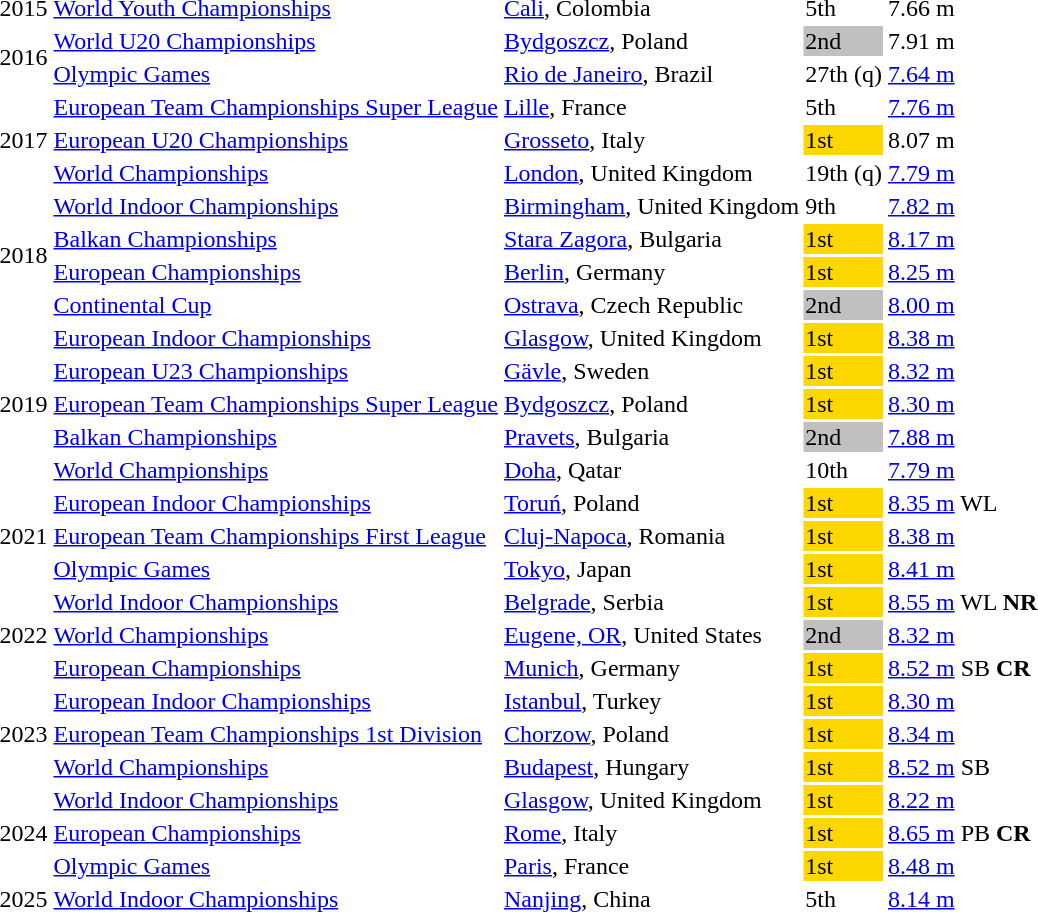<table>
<tr>
<td>2015</td>
<td><a href='#'>World Youth Championships</a></td>
<td><a href='#'>Cali</a>, Colombia</td>
<td>5th</td>
<td>7.66 m</td>
</tr>
<tr>
<td rowspan=2>2016</td>
<td><a href='#'>World U20 Championships</a></td>
<td><a href='#'>Bydgoszcz</a>, Poland</td>
<td bgcolor=silver>2nd</td>
<td>7.91 m</td>
</tr>
<tr>
<td><a href='#'>Olympic Games</a></td>
<td><a href='#'>Rio de Janeiro</a>, Brazil</td>
<td>27th (q)</td>
<td><a href='#'>7.64 m</a></td>
</tr>
<tr>
<td rowspan=3>2017</td>
<td><a href='#'>European Team Championships Super League</a></td>
<td><a href='#'>Lille</a>, France</td>
<td>5th</td>
<td><a href='#'>7.76 m</a></td>
</tr>
<tr>
<td><a href='#'>European U20 Championships</a></td>
<td><a href='#'>Grosseto</a>, Italy</td>
<td bgcolor=gold>1st</td>
<td>8.07 m</td>
</tr>
<tr>
<td><a href='#'>World Championships</a></td>
<td><a href='#'>London</a>, United Kingdom</td>
<td>19th (q)</td>
<td><a href='#'>7.79 m</a></td>
</tr>
<tr>
<td rowspan=4>2018</td>
<td><a href='#'>World Indoor Championships</a></td>
<td><a href='#'>Birmingham</a>, United Kingdom</td>
<td>9th</td>
<td><a href='#'>7.82 m</a></td>
</tr>
<tr>
<td><a href='#'>Balkan Championships</a></td>
<td><a href='#'>Stara Zagora</a>, Bulgaria</td>
<td bgcolor=gold>1st</td>
<td><a href='#'>8.17 m</a></td>
</tr>
<tr>
<td><a href='#'>European Championships</a></td>
<td><a href='#'>Berlin</a>, Germany</td>
<td bgcolor=gold>1st</td>
<td><a href='#'>8.25 m</a> </td>
</tr>
<tr>
<td><a href='#'>Continental Cup</a></td>
<td><a href='#'>Ostrava</a>, Czech Republic</td>
<td bgcolor=silver>2nd</td>
<td><a href='#'>8.00 m</a></td>
</tr>
<tr>
<td rowspan=5>2019</td>
<td><a href='#'>European Indoor Championships</a></td>
<td><a href='#'>Glasgow</a>, United Kingdom</td>
<td bgcolor=gold>1st</td>
<td><a href='#'>8.38 m</a>  <strong></strong></td>
</tr>
<tr>
<td><a href='#'>European U23 Championships</a></td>
<td><a href='#'>Gävle</a>, Sweden</td>
<td bgcolor=gold>1st</td>
<td><a href='#'>8.32 m</a> </td>
</tr>
<tr>
<td><a href='#'>European Team Championships Super League</a></td>
<td><a href='#'>Bydgoszcz</a>, Poland</td>
<td bgcolor=gold>1st</td>
<td><a href='#'>8.30 m</a></td>
</tr>
<tr>
<td><a href='#'>Balkan Championships</a></td>
<td><a href='#'>Pravets</a>, Bulgaria</td>
<td bgcolor=silver>2nd</td>
<td><a href='#'>7.88 m</a></td>
</tr>
<tr>
<td><a href='#'>World Championships</a></td>
<td><a href='#'>Doha</a>, Qatar</td>
<td>10th</td>
<td><a href='#'>7.79 m</a></td>
</tr>
<tr>
<td rowspan=3>2021</td>
<td><a href='#'>European Indoor Championships</a></td>
<td><a href='#'>Toruń</a>, Poland</td>
<td bgcolor=gold>1st</td>
<td><a href='#'>8.35 m</a> WL</td>
</tr>
<tr>
<td><a href='#'>European Team Championships First League</a></td>
<td><a href='#'>Cluj-Napoca</a>, Romania</td>
<td bgcolor=gold>1st</td>
<td><a href='#'>8.38 m</a> <strong></strong></td>
</tr>
<tr>
<td><a href='#'>Olympic Games</a></td>
<td><a href='#'>Tokyo</a>, Japan</td>
<td bgcolor=gold>1st</td>
<td><a href='#'>8.41 m</a></td>
</tr>
<tr>
<td rowspan=3>2022</td>
<td><a href='#'>World Indoor Championships</a></td>
<td><a href='#'>Belgrade</a>, Serbia</td>
<td bgcolor=gold>1st</td>
<td><a href='#'>8.55 m</a> WL <strong>NR</strong></td>
</tr>
<tr>
<td><a href='#'>World Championships</a></td>
<td><a href='#'>Eugene, OR</a>, United States</td>
<td bgcolor=silver>2nd</td>
<td><a href='#'>8.32 m</a></td>
</tr>
<tr>
<td><a href='#'>European Championships</a></td>
<td><a href='#'>Munich</a>, Germany</td>
<td bgcolor=gold>1st</td>
<td><a href='#'>8.52 m</a> SB <strong>CR</strong></td>
</tr>
<tr>
<td rowspan=3>2023</td>
<td><a href='#'>European Indoor Championships</a></td>
<td><a href='#'>Istanbul</a>, Turkey</td>
<td bgcolor=gold>1st</td>
<td><a href='#'>8.30 m</a></td>
</tr>
<tr>
<td><a href='#'>European Team Championships 1st Division</a></td>
<td><a href='#'>Chorzow</a>, Poland</td>
<td bgcolor=gold>1st</td>
<td><a href='#'>8.34 m</a></td>
</tr>
<tr>
<td><a href='#'>World Championships</a></td>
<td><a href='#'>Budapest</a>, Hungary</td>
<td bgcolor=gold>1st</td>
<td><a href='#'>8.52 m</a> SB</td>
</tr>
<tr>
<td rowspan=3>2024</td>
<td><a href='#'>World Indoor Championships</a></td>
<td><a href='#'>Glasgow</a>, United Kingdom</td>
<td bgcolor=gold>1st</td>
<td><a href='#'>8.22 m</a></td>
</tr>
<tr>
<td><a href='#'>European Championships</a></td>
<td><a href='#'>Rome</a>, Italy</td>
<td bgcolor=gold>1st</td>
<td><a href='#'>8.65 m</a> PB <strong>CR</strong></td>
</tr>
<tr>
<td><a href='#'>Olympic Games</a></td>
<td><a href='#'>Paris</a>, France</td>
<td bgcolor=gold>1st</td>
<td><a href='#'>8.48 m</a></td>
</tr>
<tr>
<td>2025</td>
<td><a href='#'>World Indoor Championships</a></td>
<td><a href='#'>Nanjing</a>, China</td>
<td>5th</td>
<td><a href='#'>8.14 m</a></td>
</tr>
<tr>
</tr>
</table>
